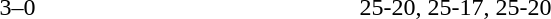<table>
<tr>
<th width=190></th>
<th width=60></th>
<th width=190></th>
<th width=200></th>
</tr>
<tr>
<td align=right><strong></strong></td>
<td align=center>3–0</td>
<td></td>
<td>25-20, 25-17, 25-20</td>
</tr>
</table>
